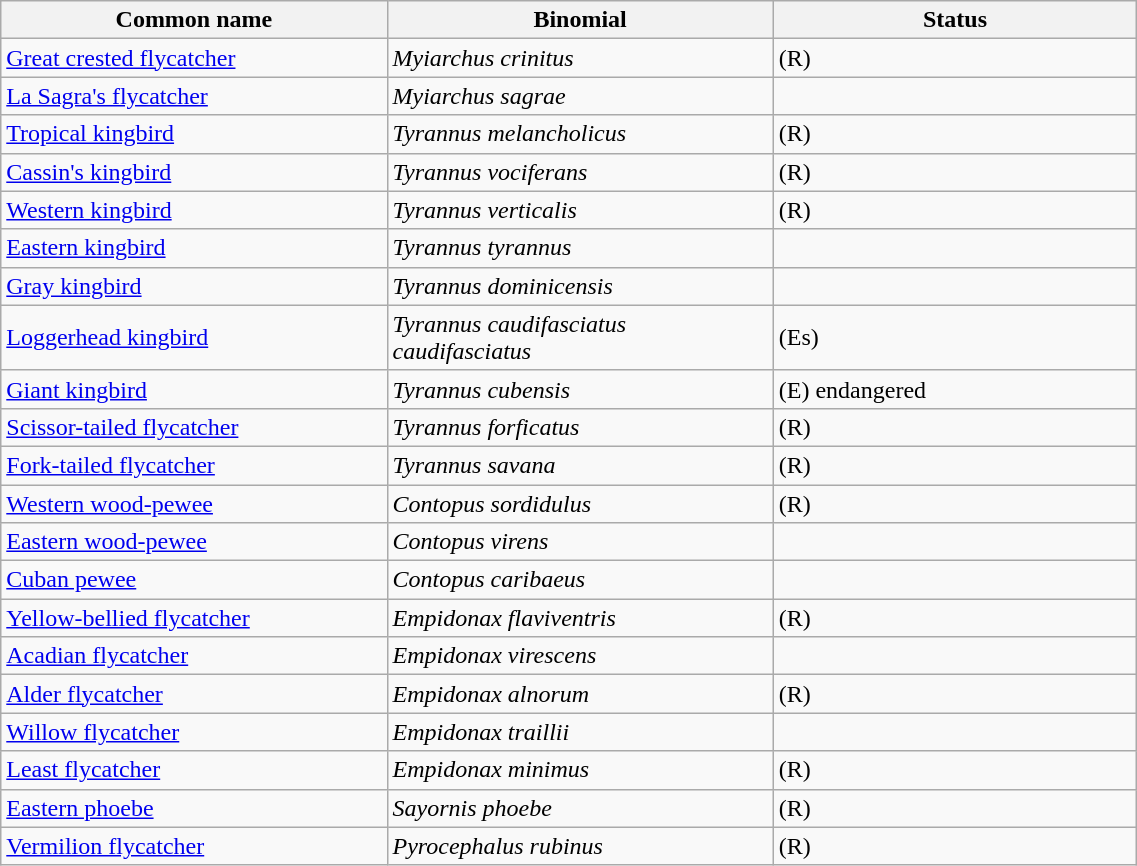<table width=60% class="wikitable">
<tr>
<th width=34%>Common name</th>
<th width=34%>Binomial</th>
<th width=32%>Status</th>
</tr>
<tr>
<td><a href='#'>Great crested flycatcher</a></td>
<td><em>Myiarchus crinitus</em></td>
<td>(R)</td>
</tr>
<tr>
<td><a href='#'>La Sagra's flycatcher</a></td>
<td><em>Myiarchus sagrae</em></td>
<td></td>
</tr>
<tr>
<td><a href='#'>Tropical kingbird</a></td>
<td><em>Tyrannus melancholicus</em></td>
<td>(R)</td>
</tr>
<tr>
<td><a href='#'>Cassin's kingbird</a></td>
<td><em>Tyrannus vociferans</em></td>
<td>(R)</td>
</tr>
<tr>
<td><a href='#'>Western kingbird</a></td>
<td><em>Tyrannus verticalis</em></td>
<td>(R)</td>
</tr>
<tr>
<td><a href='#'>Eastern kingbird</a></td>
<td><em>Tyrannus tyrannus</em></td>
<td></td>
</tr>
<tr>
<td><a href='#'>Gray kingbird</a></td>
<td><em>Tyrannus dominicensis</em></td>
<td></td>
</tr>
<tr>
<td><a href='#'>Loggerhead kingbird</a></td>
<td><em>Tyrannus caudifasciatus caudifasciatus</em></td>
<td>(Es)</td>
</tr>
<tr>
<td><a href='#'>Giant kingbird</a></td>
<td><em>Tyrannus cubensis</em></td>
<td>(E) endangered</td>
</tr>
<tr>
<td><a href='#'>Scissor-tailed flycatcher</a></td>
<td><em>Tyrannus forficatus</em></td>
<td>(R)</td>
</tr>
<tr>
<td><a href='#'>Fork-tailed flycatcher</a></td>
<td><em>Tyrannus savana</em></td>
<td>(R)</td>
</tr>
<tr>
<td><a href='#'>Western wood-pewee</a></td>
<td><em>Contopus sordidulus</em></td>
<td>(R)</td>
</tr>
<tr>
<td><a href='#'>Eastern wood-pewee</a></td>
<td><em>Contopus virens</em></td>
<td></td>
</tr>
<tr>
<td><a href='#'>Cuban pewee</a></td>
<td><em>Contopus caribaeus</em></td>
<td></td>
</tr>
<tr>
<td><a href='#'>Yellow-bellied flycatcher</a></td>
<td><em>Empidonax flaviventris</em></td>
<td>(R)</td>
</tr>
<tr>
<td><a href='#'>Acadian flycatcher</a></td>
<td><em>Empidonax virescens</em></td>
<td></td>
</tr>
<tr>
<td><a href='#'>Alder flycatcher</a></td>
<td><em>Empidonax alnorum</em></td>
<td>(R)</td>
</tr>
<tr>
<td><a href='#'>Willow flycatcher</a></td>
<td><em>Empidonax traillii</em></td>
<td></td>
</tr>
<tr>
<td><a href='#'>Least flycatcher</a></td>
<td><em>Empidonax minimus</em></td>
<td>(R)</td>
</tr>
<tr>
<td><a href='#'>Eastern phoebe</a></td>
<td><em>Sayornis phoebe</em></td>
<td>(R)</td>
</tr>
<tr>
<td><a href='#'>Vermilion flycatcher</a></td>
<td><em>Pyrocephalus rubinus</em></td>
<td>(R)</td>
</tr>
</table>
